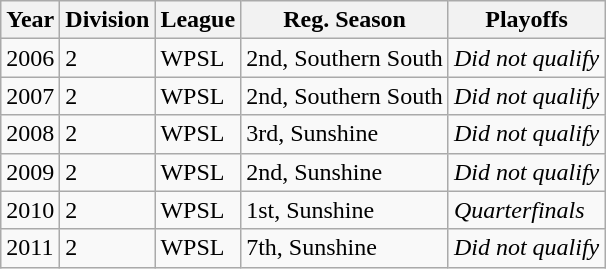<table class="wikitable">
<tr>
<th>Year</th>
<th>Division</th>
<th>League</th>
<th>Reg. Season</th>
<th>Playoffs</th>
</tr>
<tr>
<td>2006</td>
<td>2</td>
<td>WPSL</td>
<td>2nd, Southern South</td>
<td><em>Did not qualify</em></td>
</tr>
<tr>
<td>2007</td>
<td>2</td>
<td>WPSL</td>
<td>2nd, Southern South</td>
<td><em>Did not qualify</em></td>
</tr>
<tr>
<td>2008</td>
<td>2</td>
<td>WPSL</td>
<td>3rd, Sunshine</td>
<td><em>Did not qualify</em></td>
</tr>
<tr>
<td>2009</td>
<td>2</td>
<td>WPSL</td>
<td>2nd, Sunshine</td>
<td><em>Did not qualify</em></td>
</tr>
<tr>
<td>2010</td>
<td>2</td>
<td>WPSL</td>
<td>1st, Sunshine</td>
<td><em>Quarterfinals</em></td>
</tr>
<tr>
<td>2011</td>
<td>2</td>
<td>WPSL</td>
<td>7th, Sunshine</td>
<td><em>Did not qualify</em></td>
</tr>
</table>
